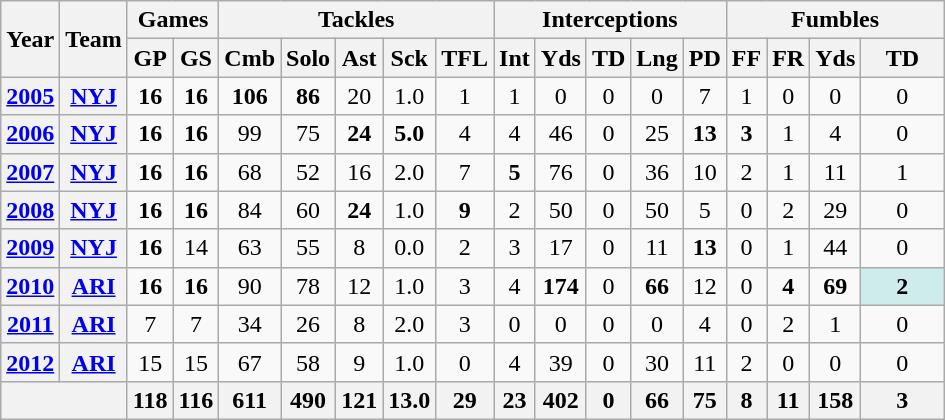<table class="wikitable" style="text-align:center">
<tr>
<th rowspan="2">Year</th>
<th rowspan="2">Team</th>
<th colspan="2">Games</th>
<th colspan="5">Tackles</th>
<th colspan="5">Interceptions</th>
<th colspan="4">Fumbles</th>
</tr>
<tr>
<th>GP</th>
<th>GS</th>
<th>Cmb</th>
<th>Solo</th>
<th>Ast</th>
<th>Sck</th>
<th>TFL</th>
<th>Int</th>
<th>Yds</th>
<th>TD</th>
<th>Lng</th>
<th>PD</th>
<th>FF</th>
<th>FR</th>
<th>Yds</th>
<th>TD</th>
</tr>
<tr>
<th><a href='#'>2005</a></th>
<th><a href='#'>NYJ</a></th>
<td><strong>16</strong></td>
<td><strong>16</strong></td>
<td><strong>106</strong></td>
<td><strong>86</strong></td>
<td>20</td>
<td>1.0</td>
<td>1</td>
<td>1</td>
<td>0</td>
<td>0</td>
<td>0</td>
<td>7</td>
<td>1</td>
<td>0</td>
<td>0</td>
<td>0</td>
</tr>
<tr>
<th><a href='#'>2006</a></th>
<th><a href='#'>NYJ</a></th>
<td><strong>16</strong></td>
<td><strong>16</strong></td>
<td>99</td>
<td>75</td>
<td><strong>24</strong></td>
<td><strong>5.0</strong></td>
<td>4</td>
<td>4</td>
<td>46</td>
<td>0</td>
<td>25</td>
<td><strong>13</strong></td>
<td><strong>3</strong></td>
<td>1</td>
<td>4</td>
<td>0</td>
</tr>
<tr>
<th><a href='#'>2007</a></th>
<th><a href='#'>NYJ</a></th>
<td><strong>16</strong></td>
<td><strong>16</strong></td>
<td>68</td>
<td>52</td>
<td>16</td>
<td>2.0</td>
<td>7</td>
<td><strong>5</strong></td>
<td>76</td>
<td>0</td>
<td>36</td>
<td>10</td>
<td>2</td>
<td>1</td>
<td>11</td>
<td>1</td>
</tr>
<tr>
<th><a href='#'>2008</a></th>
<th><a href='#'>NYJ</a></th>
<td><strong>16</strong></td>
<td><strong>16</strong></td>
<td>84</td>
<td>60</td>
<td><strong>24</strong></td>
<td>1.0</td>
<td><strong>9</strong></td>
<td>2</td>
<td>50</td>
<td>0</td>
<td>50</td>
<td>5</td>
<td>0</td>
<td>2</td>
<td>29</td>
<td>0</td>
</tr>
<tr>
<th><a href='#'>2009</a></th>
<th><a href='#'>NYJ</a></th>
<td><strong>16</strong></td>
<td>14</td>
<td>63</td>
<td>55</td>
<td>8</td>
<td>0.0</td>
<td>2</td>
<td>3</td>
<td>17</td>
<td>0</td>
<td>11</td>
<td><strong>13</strong></td>
<td>0</td>
<td>1</td>
<td>44</td>
<td>0</td>
</tr>
<tr>
<th><a href='#'>2010</a></th>
<th><a href='#'>ARI</a></th>
<td><strong>16</strong></td>
<td><strong>16</strong></td>
<td>90</td>
<td>78</td>
<td>12</td>
<td>1.0</td>
<td>3</td>
<td>4</td>
<td><strong>174</strong></td>
<td>0</td>
<td><strong>66</strong></td>
<td>12</td>
<td>0</td>
<td><strong>4</strong></td>
<td><strong>69</strong></td>
<td style="background:#cfecec; width:3em;"><strong>2</strong></td>
</tr>
<tr>
<th><a href='#'>2011</a></th>
<th><a href='#'>ARI</a></th>
<td>7</td>
<td>7</td>
<td>34</td>
<td>26</td>
<td>8</td>
<td>2.0</td>
<td>3</td>
<td>0</td>
<td>0</td>
<td>0</td>
<td>0</td>
<td>4</td>
<td>0</td>
<td>2</td>
<td>1</td>
<td>0</td>
</tr>
<tr>
<th><a href='#'>2012</a></th>
<th><a href='#'>ARI</a></th>
<td>15</td>
<td>15</td>
<td>67</td>
<td>58</td>
<td>9</td>
<td>1.0</td>
<td>0</td>
<td>4</td>
<td>39</td>
<td>0</td>
<td>30</td>
<td>11</td>
<td>2</td>
<td>0</td>
<td>0</td>
<td>0</td>
</tr>
<tr>
<th colspan="2"></th>
<th>118</th>
<th>116</th>
<th>611</th>
<th>490</th>
<th>121</th>
<th>13.0</th>
<th>29</th>
<th>23</th>
<th>402</th>
<th>0</th>
<th>66</th>
<th>75</th>
<th>8</th>
<th>11</th>
<th>158</th>
<th>3</th>
</tr>
</table>
